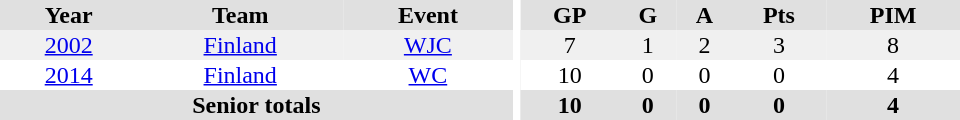<table border="0" cellpadding="1" cellspacing="0" ID="Table3" style="text-align:center; width:40em">
<tr ALIGN="center" bgcolor="#e0e0e0">
<th>Year</th>
<th>Team</th>
<th>Event</th>
<th rowspan="99" bgcolor="#ffffff"></th>
<th>GP</th>
<th>G</th>
<th>A</th>
<th>Pts</th>
<th>PIM</th>
</tr>
<tr bgcolor="#f0f0f0">
<td><a href='#'>2002</a></td>
<td><a href='#'>Finland</a></td>
<td><a href='#'>WJC</a></td>
<td>7</td>
<td>1</td>
<td>2</td>
<td>3</td>
<td>8</td>
</tr>
<tr>
<td><a href='#'>2014</a></td>
<td><a href='#'>Finland</a></td>
<td><a href='#'>WC</a></td>
<td>10</td>
<td>0</td>
<td>0</td>
<td>0</td>
<td>4</td>
</tr>
<tr bgcolor="#e0e0e0">
<th colspan="3">Senior totals</th>
<th>10</th>
<th>0</th>
<th>0</th>
<th>0</th>
<th>4</th>
</tr>
</table>
